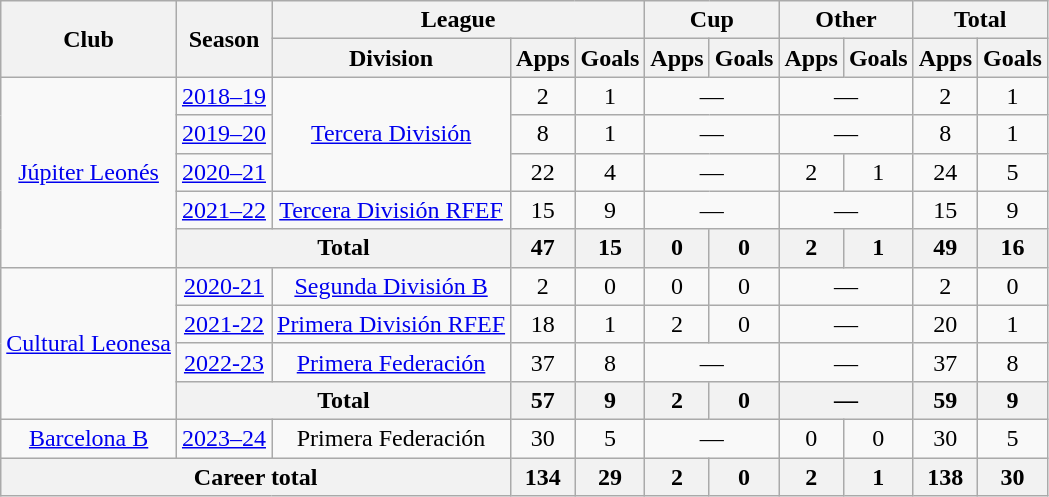<table class=wikitable style=text-align:center>
<tr>
<th rowspan=2>Club</th>
<th rowspan=2>Season</th>
<th colspan=3>League</th>
<th colspan=2>Cup</th>
<th colspan=2>Other</th>
<th colspan=2>Total</th>
</tr>
<tr>
<th>Division</th>
<th>Apps</th>
<th>Goals</th>
<th>Apps</th>
<th>Goals</th>
<th>Apps</th>
<th>Goals</th>
<th>Apps</th>
<th>Goals</th>
</tr>
<tr>
<td rowspan="5"><a href='#'>Júpiter Leonés</a></td>
<td><a href='#'>2018–19</a></td>
<td rowspan="3"><a href='#'>Tercera División</a></td>
<td>2</td>
<td>1</td>
<td colspan="2">—</td>
<td colspan="2">—</td>
<td>2</td>
<td>1</td>
</tr>
<tr>
<td><a href='#'>2019–20</a></td>
<td>8</td>
<td>1</td>
<td colspan="2">—</td>
<td colspan="2">—</td>
<td>8</td>
<td>1</td>
</tr>
<tr>
<td><a href='#'>2020–21</a></td>
<td>22</td>
<td>4</td>
<td colspan="2">—</td>
<td>2</td>
<td>1</td>
<td>24</td>
<td>5</td>
</tr>
<tr>
<td><a href='#'>2021–22</a></td>
<td><a href='#'>Tercera División RFEF</a></td>
<td>15</td>
<td>9</td>
<td colspan="2">—</td>
<td colspan="2">—</td>
<td>15</td>
<td>9</td>
</tr>
<tr>
<th colspan="2">Total</th>
<th>47</th>
<th>15</th>
<th>0</th>
<th>0</th>
<th>2</th>
<th>1</th>
<th>49</th>
<th>16</th>
</tr>
<tr>
<td rowspan="4"><a href='#'>Cultural Leonesa</a></td>
<td><a href='#'>2020-21</a></td>
<td><a href='#'>Segunda División B</a></td>
<td>2</td>
<td>0</td>
<td>0</td>
<td>0</td>
<td colspan="2">—</td>
<td>2</td>
<td>0</td>
</tr>
<tr>
<td><a href='#'>2021-22</a></td>
<td><a href='#'>Primera División RFEF</a></td>
<td>18</td>
<td>1</td>
<td>2</td>
<td>0</td>
<td colspan="2">—</td>
<td>20</td>
<td>1</td>
</tr>
<tr>
<td><a href='#'>2022-23</a></td>
<td><a href='#'>Primera Federación</a></td>
<td>37</td>
<td>8</td>
<td colspan="2">—</td>
<td colspan="2">—</td>
<td>37</td>
<td>8</td>
</tr>
<tr>
<th colspan="2">Total</th>
<th>57</th>
<th>9</th>
<th>2</th>
<th>0</th>
<th colspan="2">—</th>
<th>59</th>
<th>9</th>
</tr>
<tr>
<td><a href='#'>Barcelona B</a></td>
<td><a href='#'>2023–24</a></td>
<td>Primera Federación</td>
<td>30</td>
<td>5</td>
<td colspan="2">—</td>
<td>0</td>
<td>0</td>
<td>30</td>
<td>5</td>
</tr>
<tr>
<th colspan="3">Career total</th>
<th>134</th>
<th>29</th>
<th>2</th>
<th>0</th>
<th>2</th>
<th>1</th>
<th>138</th>
<th>30</th>
</tr>
</table>
